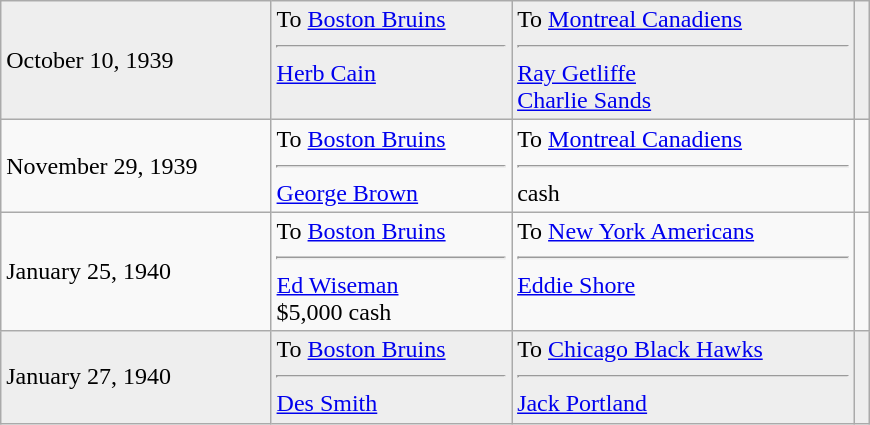<table class="wikitable" style="border:1px solid #999999; width:580px;">
<tr bgcolor="eeeeee">
<td>October 10, 1939</td>
<td valign="top">To <a href='#'>Boston Bruins</a><hr><a href='#'>Herb Cain</a></td>
<td valign="top">To <a href='#'>Montreal Canadiens</a><hr><a href='#'>Ray Getliffe</a><br><a href='#'>Charlie Sands</a></td>
<td></td>
</tr>
<tr>
<td>November 29, 1939</td>
<td valign="top">To <a href='#'>Boston Bruins</a><hr><a href='#'>George Brown</a></td>
<td valign="top">To <a href='#'>Montreal Canadiens</a><hr>cash</td>
<td></td>
</tr>
<tr>
<td>January 25, 1940</td>
<td valign="top">To <a href='#'>Boston Bruins</a><hr><a href='#'>Ed Wiseman</a><br>$5,000 cash</td>
<td valign="top">To <a href='#'>New York Americans</a><hr><a href='#'>Eddie Shore</a></td>
<td></td>
</tr>
<tr bgcolor="eeeeee">
<td>January 27, 1940</td>
<td valign="top">To <a href='#'>Boston Bruins</a><hr><a href='#'>Des Smith</a></td>
<td valign="top">To <a href='#'>Chicago Black Hawks</a><hr><a href='#'>Jack Portland</a></td>
<td></td>
</tr>
</table>
